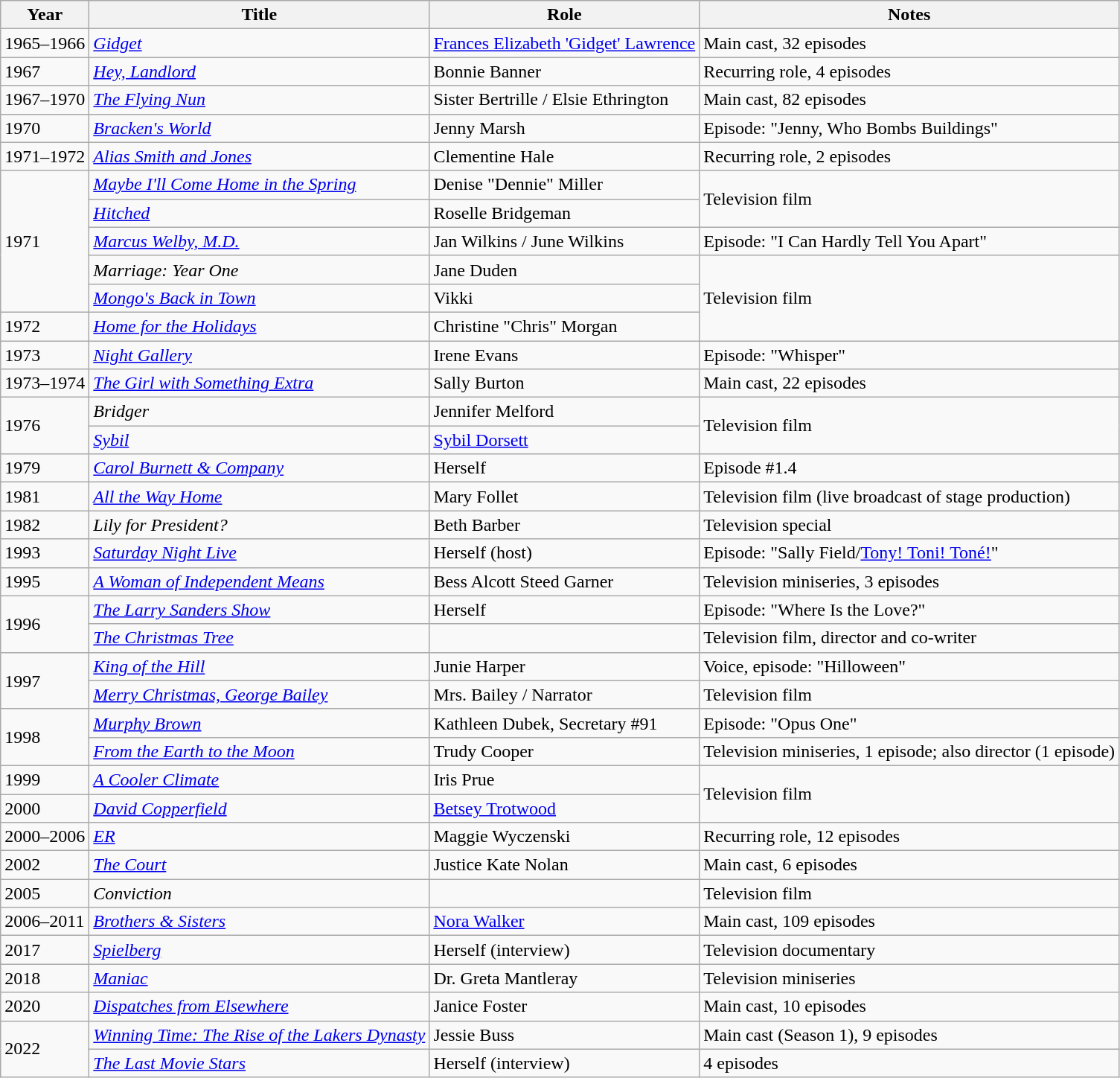<table class="wikitable sortable">
<tr>
<th>Year</th>
<th>Title</th>
<th>Role</th>
<th class="unsortable">Notes</th>
</tr>
<tr>
<td>1965–1966</td>
<td><em><a href='#'>Gidget</a></em></td>
<td><a href='#'>Frances Elizabeth 'Gidget' Lawrence</a></td>
<td>Main cast, 32 episodes</td>
</tr>
<tr>
<td>1967</td>
<td><em><a href='#'>Hey, Landlord</a></em></td>
<td>Bonnie Banner</td>
<td>Recurring role, 4 episodes</td>
</tr>
<tr>
<td>1967–1970</td>
<td><em><a href='#'>The Flying Nun</a></em></td>
<td>Sister Bertrille / Elsie Ethrington</td>
<td>Main cast, 82 episodes</td>
</tr>
<tr>
<td>1970</td>
<td><em><a href='#'>Bracken's World</a></em></td>
<td>Jenny Marsh</td>
<td>Episode: "Jenny, Who Bombs Buildings"</td>
</tr>
<tr>
<td>1971–1972</td>
<td><em><a href='#'>Alias Smith and Jones</a></em></td>
<td>Clementine Hale</td>
<td>Recurring role, 2 episodes</td>
</tr>
<tr>
<td rowspan="5">1971</td>
<td><em><a href='#'>Maybe I'll Come Home in the Spring</a></em></td>
<td>Denise "Dennie" Miller</td>
<td rowspan="2">Television film</td>
</tr>
<tr>
<td><em><a href='#'>Hitched</a></em></td>
<td>Roselle Bridgeman</td>
</tr>
<tr>
<td><em><a href='#'>Marcus Welby, M.D.</a></em></td>
<td>Jan Wilkins / June Wilkins</td>
<td>Episode: "I Can Hardly Tell You Apart"</td>
</tr>
<tr>
<td><em>Marriage: Year One</em></td>
<td>Jane Duden</td>
<td rowspan="3">Television film</td>
</tr>
<tr>
<td><em><a href='#'>Mongo's Back in Town</a></em></td>
<td>Vikki</td>
</tr>
<tr>
<td>1972</td>
<td><em><a href='#'>Home for the Holidays</a></em></td>
<td>Christine "Chris" Morgan</td>
</tr>
<tr>
<td>1973</td>
<td><em><a href='#'>Night Gallery</a></em></td>
<td>Irene Evans</td>
<td>Episode: "Whisper"</td>
</tr>
<tr>
<td>1973–1974</td>
<td><em><a href='#'>The Girl with Something Extra</a></em></td>
<td>Sally Burton</td>
<td>Main cast, 22 episodes</td>
</tr>
<tr>
<td rowspan="2">1976</td>
<td><em>Bridger</em></td>
<td>Jennifer Melford</td>
<td rowspan="2">Television film</td>
</tr>
<tr>
<td><em><a href='#'>Sybil</a></em></td>
<td><a href='#'>Sybil Dorsett</a></td>
</tr>
<tr>
<td>1979</td>
<td><em><a href='#'>Carol Burnett & Company</a></em></td>
<td>Herself</td>
<td>Episode #1.4</td>
</tr>
<tr>
<td>1981</td>
<td><em><a href='#'>All the Way Home</a></em></td>
<td>Mary Follet</td>
<td>Television film (live broadcast of stage production)</td>
</tr>
<tr>
<td>1982</td>
<td><em>Lily for President?</em></td>
<td>Beth Barber</td>
<td>Television special</td>
</tr>
<tr>
<td>1993</td>
<td><em><a href='#'>Saturday Night Live</a></em></td>
<td>Herself (host)</td>
<td>Episode: "Sally Field/<a href='#'>Tony! Toni! Toné!</a>"</td>
</tr>
<tr>
<td>1995</td>
<td><em><a href='#'>A Woman of Independent Means</a></em></td>
<td>Bess Alcott Steed Garner</td>
<td>Television miniseries, 3 episodes</td>
</tr>
<tr>
<td rowspan="2">1996</td>
<td><em><a href='#'>The Larry Sanders Show</a></em></td>
<td>Herself</td>
<td>Episode: "Where Is the Love?"</td>
</tr>
<tr>
<td><em><a href='#'>The Christmas Tree</a></em></td>
<td></td>
<td>Television film, director and co-writer</td>
</tr>
<tr>
<td rowspan="2">1997</td>
<td><em><a href='#'>King of the Hill</a></em></td>
<td>Junie Harper</td>
<td>Voice, episode: "Hilloween"</td>
</tr>
<tr>
<td><em><a href='#'>Merry Christmas, George Bailey</a></em></td>
<td>Mrs. Bailey / Narrator</td>
<td>Television film</td>
</tr>
<tr>
<td rowspan="2">1998</td>
<td><em><a href='#'>Murphy Brown</a></em></td>
<td>Kathleen Dubek, Secretary #91</td>
<td>Episode: "Opus One"</td>
</tr>
<tr>
<td><em><a href='#'>From the Earth to the Moon</a></em></td>
<td>Trudy Cooper</td>
<td>Television miniseries, 1 episode; also director (1 episode)</td>
</tr>
<tr>
<td>1999</td>
<td><em><a href='#'>A Cooler Climate</a></em></td>
<td>Iris Prue</td>
<td rowspan="2">Television film</td>
</tr>
<tr>
<td>2000</td>
<td><em><a href='#'>David Copperfield</a></em></td>
<td><a href='#'>Betsey Trotwood</a></td>
</tr>
<tr>
<td>2000–2006</td>
<td><em><a href='#'>ER</a></em></td>
<td>Maggie Wyczenski</td>
<td>Recurring role, 12 episodes</td>
</tr>
<tr>
<td>2002</td>
<td><em><a href='#'>The Court</a></em></td>
<td>Justice Kate Nolan</td>
<td>Main cast, 6 episodes</td>
</tr>
<tr>
<td>2005</td>
<td><em>Conviction</em></td>
<td></td>
<td>Television film</td>
</tr>
<tr>
<td>2006–2011</td>
<td><em><a href='#'>Brothers & Sisters</a></em></td>
<td><a href='#'>Nora Walker</a></td>
<td>Main cast, 109 episodes</td>
</tr>
<tr>
<td>2017</td>
<td><em><a href='#'>Spielberg</a></em></td>
<td>Herself (interview)</td>
<td>Television documentary</td>
</tr>
<tr>
<td>2018</td>
<td><em><a href='#'>Maniac</a></em></td>
<td>Dr. Greta Mantleray</td>
<td>Television miniseries</td>
</tr>
<tr>
<td>2020</td>
<td><em><a href='#'>Dispatches from Elsewhere</a></em></td>
<td>Janice Foster</td>
<td>Main cast, 10 episodes</td>
</tr>
<tr>
<td rowspan="2">2022</td>
<td><em><a href='#'>Winning Time: The Rise of the Lakers Dynasty</a></em></td>
<td>Jessie Buss</td>
<td>Main cast (Season 1), 9 episodes</td>
</tr>
<tr>
<td><em><a href='#'>The Last Movie Stars</a></em></td>
<td>Herself (interview)</td>
<td>4 episodes</td>
</tr>
</table>
